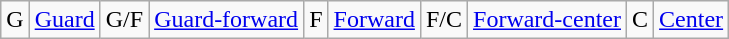<table class="wikitable">
<tr>
<td>G</td>
<td><a href='#'>Guard</a></td>
<td>G/F</td>
<td><a href='#'>Guard-forward</a></td>
<td>F</td>
<td><a href='#'>Forward</a></td>
<td>F/C</td>
<td><a href='#'>Forward-center</a></td>
<td>C</td>
<td><a href='#'>Center</a></td>
</tr>
</table>
